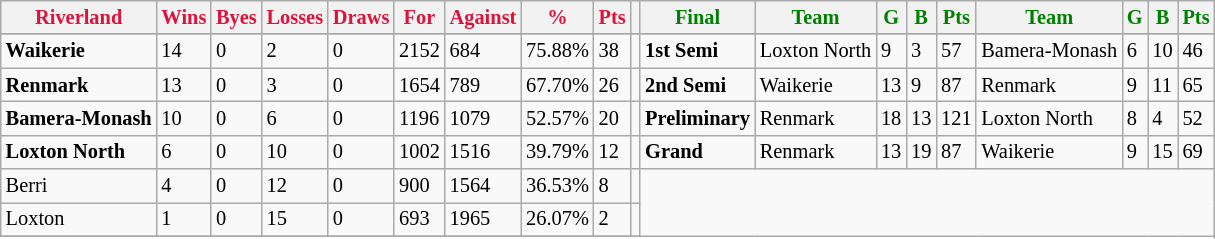<table style="font-size: 85%; text-align: left;" class="wikitable">
<tr>
<th style="color:crimson">Riverland</th>
<th style="color:crimson">Wins</th>
<th style="color:crimson">Byes</th>
<th style="color:crimson">Losses</th>
<th style="color:crimson">Draws</th>
<th style="color:crimson">For</th>
<th style="color:crimson">Against</th>
<th style="color:crimson">%</th>
<th style="color:crimson">Pts</th>
<th></th>
<th style="color:green">Final</th>
<th style="color:green">Team</th>
<th style="color:green">G</th>
<th style="color:green">B</th>
<th style="color:green">Pts</th>
<th style="color:green">Team</th>
<th style="color:green">G</th>
<th style="color:green">B</th>
<th style="color:green">Pts</th>
</tr>
<tr>
</tr>
<tr>
</tr>
<tr>
<td><strong>Waikerie</strong></td>
<td>14</td>
<td>0</td>
<td>2</td>
<td>0</td>
<td>2152</td>
<td>684</td>
<td>75.88%</td>
<td>38</td>
<td></td>
<td><strong>1st Semi</strong></td>
<td>Loxton North</td>
<td>9</td>
<td>3</td>
<td>57</td>
<td>Bamera-Monash</td>
<td>6</td>
<td>10</td>
<td>46</td>
</tr>
<tr>
<td><strong>Renmark</strong></td>
<td>13</td>
<td>0</td>
<td>3</td>
<td>0</td>
<td>1654</td>
<td>789</td>
<td>67.70%</td>
<td>26</td>
<td></td>
<td><strong>2nd Semi</strong></td>
<td>Waikerie</td>
<td>13</td>
<td>9</td>
<td>87</td>
<td>Renmark</td>
<td>9</td>
<td>11</td>
<td>65</td>
</tr>
<tr>
<td><strong>Bamera-Monash</strong></td>
<td>10</td>
<td>0</td>
<td>6</td>
<td>0</td>
<td>1196</td>
<td>1079</td>
<td>52.57%</td>
<td>20</td>
<td></td>
<td><strong>Preliminary</strong></td>
<td>Renmark</td>
<td>18</td>
<td>13</td>
<td>121</td>
<td>Loxton North</td>
<td>8</td>
<td>4</td>
<td>52</td>
</tr>
<tr>
<td><strong>Loxton North</strong></td>
<td>6</td>
<td>0</td>
<td>10</td>
<td>0</td>
<td>1002</td>
<td>1516</td>
<td>39.79%</td>
<td>12</td>
<td></td>
<td><strong>Grand</strong></td>
<td>Renmark</td>
<td>13</td>
<td>19</td>
<td>87</td>
<td>Waikerie</td>
<td>9</td>
<td>15</td>
<td>69</td>
</tr>
<tr>
<td>Berri</td>
<td>4</td>
<td>0</td>
<td>12</td>
<td>0</td>
<td>900</td>
<td>1564</td>
<td>36.53%</td>
<td>8</td>
<td></td>
</tr>
<tr>
<td>Loxton</td>
<td>1</td>
<td>0</td>
<td>15</td>
<td>0</td>
<td>693</td>
<td>1965</td>
<td>26.07%</td>
<td>2</td>
<td></td>
</tr>
<tr>
</tr>
</table>
